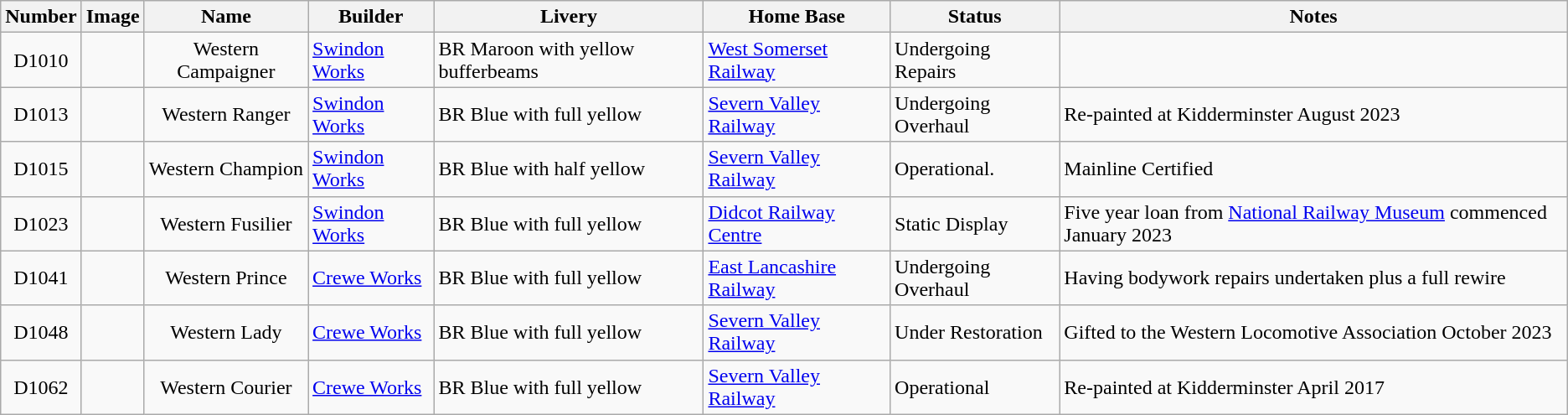<table class="wikitable">
<tr>
<th align=left>Number</th>
<th>Image</th>
<th align="left">Name</th>
<th align=left>Builder</th>
<th align=left>Livery</th>
<th align=left>Home Base</th>
<th align=left>Status</th>
<th align=left>Notes</th>
</tr>
<tr>
<td align=center>D1010</td>
<td></td>
<td align="center">Western Campaigner</td>
<td><a href='#'>Swindon Works</a></td>
<td>BR Maroon with yellow bufferbeams</td>
<td><a href='#'>West Somerset Railway</a></td>
<td>Undergoing Repairs</td>
<td></td>
</tr>
<tr>
<td align=center>D1013</td>
<td></td>
<td align="center">Western Ranger</td>
<td><a href='#'>Swindon Works</a></td>
<td>BR Blue with full yellow</td>
<td><a href='#'>Severn Valley Railway</a></td>
<td>Undergoing Overhaul</td>
<td>Re-painted at Kidderminster August 2023</td>
</tr>
<tr>
<td align=center>D1015</td>
<td></td>
<td align="center">Western Champion</td>
<td><a href='#'>Swindon Works</a></td>
<td>BR Blue with half yellow</td>
<td><a href='#'>Severn Valley Railway</a></td>
<td>Operational.</td>
<td>Mainline Certified </td>
</tr>
<tr>
<td align=center>D1023</td>
<td></td>
<td align="center">Western Fusilier</td>
<td><a href='#'>Swindon Works</a></td>
<td>BR Blue with full yellow</td>
<td><a href='#'>Didcot Railway Centre</a></td>
<td>Static Display</td>
<td>Five year loan from <a href='#'>National Railway Museum</a> commenced January 2023</td>
</tr>
<tr>
<td align=center>D1041</td>
<td></td>
<td align="center">Western Prince</td>
<td><a href='#'>Crewe Works</a></td>
<td>BR Blue with full yellow</td>
<td><a href='#'>East Lancashire Railway</a></td>
<td>Undergoing Overhaul</td>
<td>Having bodywork repairs undertaken plus a full rewire</td>
</tr>
<tr>
<td align=center>D1048</td>
<td></td>
<td align="center">Western Lady</td>
<td><a href='#'>Crewe Works</a></td>
<td>BR Blue with full yellow</td>
<td><a href='#'>Severn Valley Railway</a></td>
<td>Under Restoration</td>
<td>Gifted to the Western Locomotive Association October 2023</td>
</tr>
<tr>
<td align=center>D1062</td>
<td></td>
<td align="center">Western Courier</td>
<td><a href='#'>Crewe Works</a></td>
<td>BR Blue with full yellow</td>
<td><a href='#'>Severn Valley Railway</a></td>
<td>Operational</td>
<td>Re-painted at Kidderminster April 2017</td>
</tr>
</table>
